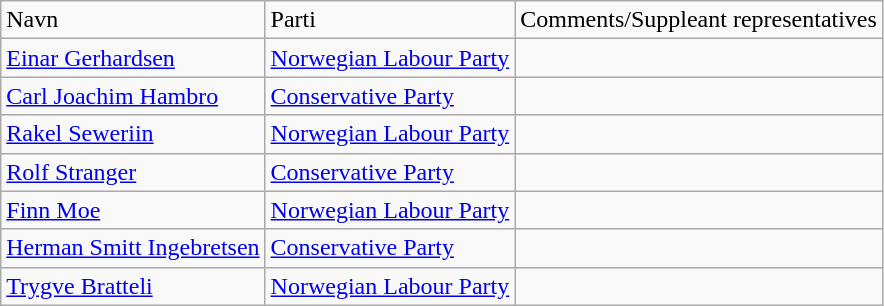<table class="wikitable">
<tr>
<td>Navn</td>
<td>Parti</td>
<td>Comments/Suppleant representatives</td>
</tr>
<tr>
<td><a href='#'>Einar Gerhardsen</a></td>
<td><a href='#'>Norwegian Labour Party</a></td>
<td></td>
</tr>
<tr>
<td><a href='#'>Carl Joachim Hambro</a></td>
<td><a href='#'>Conservative Party</a></td>
<td></td>
</tr>
<tr>
<td><a href='#'>Rakel Seweriin</a></td>
<td><a href='#'>Norwegian Labour Party</a></td>
<td></td>
</tr>
<tr>
<td><a href='#'>Rolf Stranger</a></td>
<td><a href='#'>Conservative Party</a></td>
<td></td>
</tr>
<tr>
<td><a href='#'>Finn Moe</a></td>
<td><a href='#'>Norwegian Labour Party</a></td>
<td></td>
</tr>
<tr>
<td><a href='#'>Herman Smitt Ingebretsen</a></td>
<td><a href='#'>Conservative Party</a></td>
<td></td>
</tr>
<tr>
<td><a href='#'>Trygve Bratteli</a></td>
<td><a href='#'>Norwegian Labour Party</a></td>
<td></td>
</tr>
</table>
